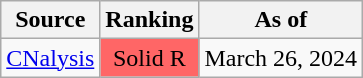<table class="wikitable" style="text-align:center">
<tr>
<th>Source</th>
<th>Ranking</th>
<th>As of</th>
</tr>
<tr>
<td align=left><a href='#'>CNalysis</a></td>
<td style="background:#f66" data-sort-value=4>Solid R</td>
<td>March 26, 2024</td>
</tr>
</table>
